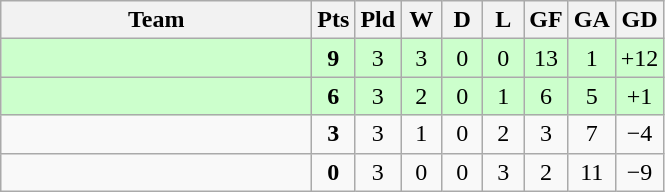<table class="wikitable" style="text-align:center">
<tr>
<th width=200>Team</th>
<th width=20>Pts</th>
<th width=20>Pld</th>
<th width=20>W</th>
<th width=20>D</th>
<th width=20>L</th>
<th width=20>GF</th>
<th width=20>GA</th>
<th width=20>GD</th>
</tr>
<tr style=background:#ccffcc>
<td style="text-align:left;"></td>
<td><strong>9</strong></td>
<td>3</td>
<td>3</td>
<td>0</td>
<td>0</td>
<td>13</td>
<td>1</td>
<td>+12</td>
</tr>
<tr style=background:#ccffcc>
<td style="text-align:left;"></td>
<td><strong>6</strong></td>
<td>3</td>
<td>2</td>
<td>0</td>
<td>1</td>
<td>6</td>
<td>5</td>
<td>+1</td>
</tr>
<tr>
<td style="text-align:left;"></td>
<td><strong>3</strong></td>
<td>3</td>
<td>1</td>
<td>0</td>
<td>2</td>
<td>3</td>
<td>7</td>
<td>−4</td>
</tr>
<tr>
<td style="text-align:left;"></td>
<td><strong>0</strong></td>
<td>3</td>
<td>0</td>
<td>0</td>
<td>3</td>
<td>2</td>
<td>11</td>
<td>−9</td>
</tr>
</table>
